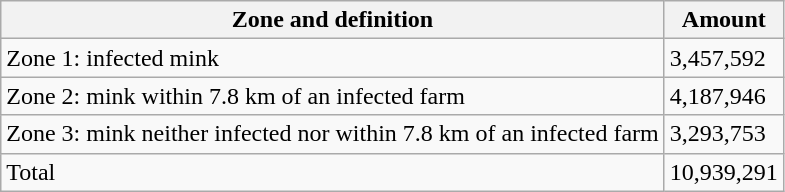<table class="wikitable">
<tr>
<th>Zone and definition</th>
<th>Amount</th>
</tr>
<tr>
<td>Zone 1: infected mink</td>
<td>3,457,592</td>
</tr>
<tr>
<td>Zone 2: mink within 7.8 km of an infected farm</td>
<td>4,187,946</td>
</tr>
<tr>
<td>Zone 3: mink neither infected nor within 7.8 km of an infected farm</td>
<td>3,293,753</td>
</tr>
<tr>
<td>Total</td>
<td>10,939,291</td>
</tr>
</table>
